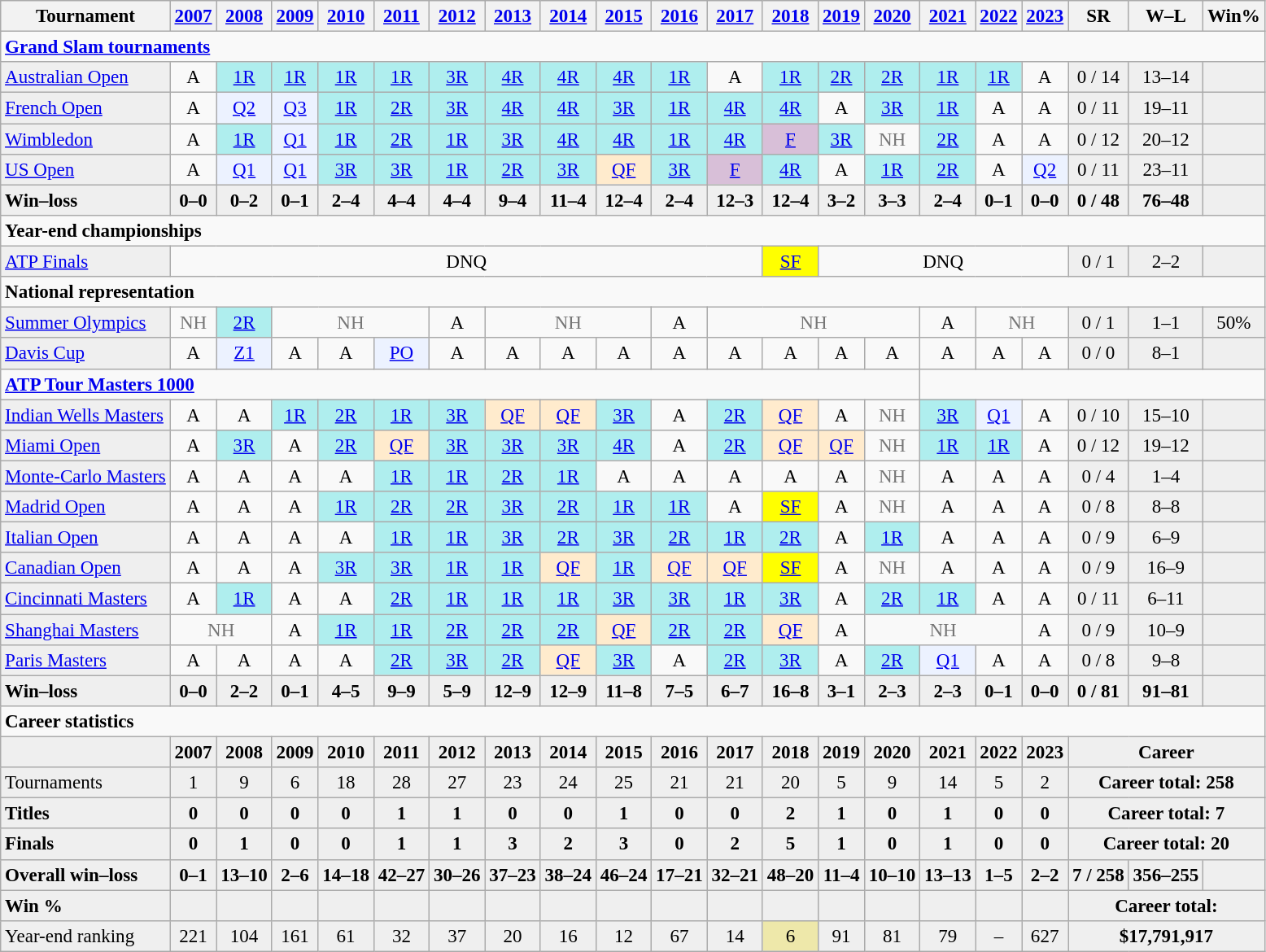<table class="wikitable nowrap" style="text-align:center; font-size:96%">
<tr>
<th>Tournament</th>
<th><a href='#'>2007</a></th>
<th><a href='#'>2008</a></th>
<th><a href='#'>2009</a></th>
<th><a href='#'>2010</a></th>
<th><a href='#'>2011</a></th>
<th><a href='#'>2012</a></th>
<th><a href='#'>2013</a></th>
<th><a href='#'>2014</a></th>
<th><a href='#'>2015</a></th>
<th><a href='#'>2016</a></th>
<th><a href='#'>2017</a></th>
<th><a href='#'>2018</a></th>
<th><a href='#'>2019</a></th>
<th><a href='#'>2020</a></th>
<th><a href='#'>2021</a></th>
<th><a href='#'>2022</a></th>
<th><a href='#'>2023</a></th>
<th>SR</th>
<th>W–L</th>
<th>Win%</th>
</tr>
<tr>
<td colspan="21" style="text-align:left"><strong><a href='#'>Grand Slam tournaments</a></strong></td>
</tr>
<tr>
<td bgcolor=efefef align=left><a href='#'>Australian Open</a></td>
<td>A</td>
<td bgcolor=afeeee><a href='#'>1R</a></td>
<td bgcolor=afeeee><a href='#'>1R</a></td>
<td bgcolor=afeeee><a href='#'>1R</a></td>
<td bgcolor=afeeee><a href='#'>1R</a></td>
<td bgcolor=afeeee><a href='#'>3R</a></td>
<td bgcolor=afeeee><a href='#'>4R</a></td>
<td bgcolor=afeeee><a href='#'>4R</a></td>
<td bgcolor=afeeee><a href='#'>4R</a></td>
<td bgcolor=afeeee><a href='#'>1R</a></td>
<td>A</td>
<td bgcolor=afeeee><a href='#'>1R</a></td>
<td bgcolor=afeeee><a href='#'>2R</a></td>
<td bgcolor=afeeee><a href='#'>2R</a></td>
<td bgcolor=afeeee><a href='#'>1R</a></td>
<td bgcolor=afeeee><a href='#'>1R</a></td>
<td>A</td>
<td bgcolor=efefef>0 / 14</td>
<td bgcolor=efefef>13–14</td>
<td bgcolor=efefef></td>
</tr>
<tr>
<td bgcolor=efefef align=left><a href='#'>French Open</a></td>
<td>A</td>
<td bgcolor=ecf2ff><a href='#'>Q2</a></td>
<td bgcolor=ecf2ff><a href='#'>Q3</a></td>
<td bgcolor=afeeee><a href='#'>1R</a></td>
<td bgcolor=afeeee><a href='#'>2R</a></td>
<td bgcolor=afeeee><a href='#'>3R</a></td>
<td bgcolor=afeeee><a href='#'>4R</a></td>
<td bgcolor=afeeee><a href='#'>4R</a></td>
<td bgcolor=afeeee><a href='#'>3R</a></td>
<td bgcolor=afeeee><a href='#'>1R</a></td>
<td bgcolor=afeeee><a href='#'>4R</a></td>
<td bgcolor=afeeee><a href='#'>4R</a></td>
<td>A</td>
<td bgcolor=afeeee><a href='#'>3R</a></td>
<td bgcolor=afeeee><a href='#'>1R</a></td>
<td>A</td>
<td>A</td>
<td bgcolor=efefef>0 / 11</td>
<td bgcolor=efefef>19–11</td>
<td bgcolor=efefef></td>
</tr>
<tr>
<td bgcolor=efefef align=left><a href='#'>Wimbledon</a></td>
<td>A</td>
<td bgcolor=afeeee><a href='#'>1R</a></td>
<td bgcolor=ecf2ff><a href='#'>Q1</a></td>
<td bgcolor=afeeee><a href='#'>1R</a></td>
<td bgcolor=afeeee><a href='#'>2R</a></td>
<td bgcolor=afeeee><a href='#'>1R</a></td>
<td bgcolor=afeeee><a href='#'>3R</a></td>
<td bgcolor=afeeee><a href='#'>4R</a></td>
<td bgcolor=afeeee><a href='#'>4R</a></td>
<td bgcolor=afeeee><a href='#'>1R</a></td>
<td bgcolor=afeeee><a href='#'>4R</a></td>
<td bgcolor=thistle><a href='#'>F</a></td>
<td bgcolor=afeeee><a href='#'>3R</a></td>
<td style=color:#767676>NH</td>
<td bgcolor=afeeee><a href='#'>2R</a></td>
<td>A</td>
<td>A</td>
<td bgcolor=efefef>0 / 12</td>
<td bgcolor=efefef>20–12</td>
<td bgcolor=efefef></td>
</tr>
<tr>
<td bgcolor=efefef align=left><a href='#'>US Open</a></td>
<td>A</td>
<td bgcolor=ecf2ff><a href='#'>Q1</a></td>
<td bgcolor=ecf2ff><a href='#'>Q1</a></td>
<td bgcolor=afeeee><a href='#'>3R</a></td>
<td bgcolor=afeeee><a href='#'>3R</a></td>
<td bgcolor=afeeee><a href='#'>1R</a></td>
<td bgcolor=afeeee><a href='#'>2R</a></td>
<td bgcolor=afeeee><a href='#'>3R</a></td>
<td bgcolor=ffebcd><a href='#'>QF</a></td>
<td bgcolor=afeeee><a href='#'>3R</a></td>
<td bgcolor=thistle><a href='#'>F</a></td>
<td bgcolor=afeeee><a href='#'>4R</a></td>
<td>A</td>
<td bgcolor=afeeee><a href='#'>1R</a></td>
<td bgcolor=afeeee><a href='#'>2R</a></td>
<td>A</td>
<td bgcolor=ecf2ff><a href='#'>Q2</a></td>
<td bgcolor=efefef>0 / 11</td>
<td bgcolor=efefef>23–11</td>
<td bgcolor=efefef></td>
</tr>
<tr style="font-weight:bold;background:#efefef">
<td style="text-align:left">Win–loss</td>
<td>0–0</td>
<td>0–2</td>
<td>0–1</td>
<td>2–4</td>
<td>4–4</td>
<td>4–4</td>
<td>9–4</td>
<td>11–4</td>
<td>12–4</td>
<td>2–4</td>
<td>12–3</td>
<td>12–4</td>
<td>3–2</td>
<td>3–3</td>
<td>2–4</td>
<td>0–1</td>
<td>0–0</td>
<td>0 / 48</td>
<td>76–48</td>
<td></td>
</tr>
<tr>
<td colspan="21" align="left"><strong>Year-end championships</strong></td>
</tr>
<tr>
<td bgcolor=efefef align=left><a href='#'>ATP Finals</a></td>
<td colspan="11">DNQ</td>
<td bgcolor=yellow><a href='#'>SF</a></td>
<td colspan="5">DNQ</td>
<td bgcolor=efefef>0 / 1</td>
<td bgcolor=efefef>2–2</td>
<td bgcolor=efefef></td>
</tr>
<tr>
<td colspan="21" style="text-align:left"><strong>National representation</strong></td>
</tr>
<tr>
<td align=left bgcolor=efefef><a href='#'>Summer Olympics</a></td>
<td style=color:#767676>NH</td>
<td bgcolor=afeeee><a href='#'>2R</a></td>
<td colspan=3 style=color:#767676>NH</td>
<td>A</td>
<td colspan=3 style=color:#767676>NH</td>
<td>A</td>
<td colspan=4 style=color:#767676>NH</td>
<td>A</td>
<td colspan=2 style=color:#767676>NH</td>
<td bgcolor=efefef>0 / 1</td>
<td bgcolor=efefef>1–1</td>
<td bgcolor=efefef>50%</td>
</tr>
<tr>
<td align=left bgcolor=efefef><a href='#'>Davis Cup</a></td>
<td>A</td>
<td bgcolor=ecf2ff><a href='#'>Z1</a></td>
<td>A</td>
<td>A</td>
<td bgcolor=ecf2ff><a href='#'>PO</a></td>
<td>A</td>
<td>A</td>
<td>A</td>
<td>A</td>
<td>A</td>
<td>A</td>
<td>A</td>
<td>A</td>
<td>A</td>
<td>A</td>
<td>A</td>
<td>A</td>
<td bgcolor=efefef>0 / 0</td>
<td bgcolor=efefef>8–1</td>
<td bgcolor=efefef></td>
</tr>
<tr>
<td colspan="15" align="left"><strong><a href='#'>ATP Tour Masters 1000</a></strong></td>
</tr>
<tr>
<td align=left bgcolor=efefef><a href='#'>Indian Wells Masters</a></td>
<td>A</td>
<td>A</td>
<td bgcolor=afeeee><a href='#'>1R</a></td>
<td bgcolor=afeeee><a href='#'>2R</a></td>
<td bgcolor=afeeee><a href='#'>1R</a></td>
<td bgcolor=afeeee><a href='#'>3R</a></td>
<td bgcolor=ffebcd><a href='#'>QF</a></td>
<td bgcolor=ffebcd><a href='#'>QF</a></td>
<td bgcolor=afeeee><a href='#'>3R</a></td>
<td>A</td>
<td bgcolor=afeeee><a href='#'>2R</a></td>
<td bgcolor=ffebcd><a href='#'>QF</a></td>
<td>A</td>
<td style=color:#767676>NH</td>
<td bgcolor=afeeee><a href='#'>3R</a></td>
<td bgcolor=ecf2ff><a href='#'>Q1</a></td>
<td>A</td>
<td bgcolor=efefef>0 / 10</td>
<td bgcolor=efefef>15–10</td>
<td bgcolor=efefef></td>
</tr>
<tr>
<td align=left bgcolor=efefef><a href='#'>Miami Open</a></td>
<td>A</td>
<td bgcolor=afeeee><a href='#'>3R</a></td>
<td>A</td>
<td bgcolor=afeeee><a href='#'>2R</a></td>
<td bgcolor=ffebcd><a href='#'>QF</a></td>
<td bgcolor=afeeee><a href='#'>3R</a></td>
<td bgcolor=afeeee><a href='#'>3R</a></td>
<td bgcolor=afeeee><a href='#'>3R</a></td>
<td bgcolor=afeeee><a href='#'>4R</a></td>
<td>A</td>
<td bgcolor=afeeee><a href='#'>2R</a></td>
<td bgcolor=ffebcd><a href='#'>QF</a></td>
<td bgcolor=ffebcd><a href='#'>QF</a></td>
<td style=color:#767676>NH</td>
<td bgcolor=afeeee><a href='#'>1R</a></td>
<td bgcolor=afeeee><a href='#'>1R</a></td>
<td>A</td>
<td bgcolor=efefef>0 / 12</td>
<td bgcolor=efefef>19–12</td>
<td bgcolor=efefef></td>
</tr>
<tr>
<td align=left bgcolor=efefef><a href='#'>Monte-Carlo Masters</a></td>
<td>A</td>
<td>A</td>
<td>A</td>
<td>A</td>
<td bgcolor=afeeee><a href='#'>1R</a></td>
<td bgcolor=afeeee><a href='#'>1R</a></td>
<td bgcolor=afeeee><a href='#'>2R</a></td>
<td bgcolor=afeeee><a href='#'>1R</a></td>
<td>A</td>
<td>A</td>
<td>A</td>
<td>A</td>
<td>A</td>
<td style=color:#767676>NH</td>
<td>A</td>
<td>A</td>
<td>A</td>
<td bgcolor=efefef>0 / 4</td>
<td bgcolor=efefef>1–4</td>
<td bgcolor=efefef></td>
</tr>
<tr>
<td align=left bgcolor=efefef><a href='#'>Madrid Open</a></td>
<td>A</td>
<td>A</td>
<td>A</td>
<td bgcolor=afeeee><a href='#'>1R</a></td>
<td bgcolor=afeeee><a href='#'>2R</a></td>
<td bgcolor=afeeee><a href='#'>2R</a></td>
<td bgcolor=afeeee><a href='#'>3R</a></td>
<td bgcolor=afeeee><a href='#'>2R</a></td>
<td bgcolor=afeeee><a href='#'>1R</a></td>
<td bgcolor=afeeee><a href='#'>1R</a></td>
<td>A</td>
<td bgcolor=yellow><a href='#'>SF</a></td>
<td>A</td>
<td style=color:#767676>NH</td>
<td>A</td>
<td>A</td>
<td>A</td>
<td bgcolor=efefef>0 / 8</td>
<td bgcolor=efefef>8–8</td>
<td bgcolor=efefef></td>
</tr>
<tr>
<td align=left bgcolor=efefef><a href='#'>Italian Open</a></td>
<td>A</td>
<td>A</td>
<td>A</td>
<td>A</td>
<td bgcolor=afeeee><a href='#'>1R</a></td>
<td bgcolor=afeeee><a href='#'>1R</a></td>
<td bgcolor=afeeee><a href='#'>3R</a></td>
<td bgcolor=afeeee><a href='#'>2R</a></td>
<td bgcolor=afeeee><a href='#'>3R</a></td>
<td bgcolor=afeeee><a href='#'>2R</a></td>
<td bgcolor=afeeee><a href='#'>1R</a></td>
<td bgcolor=afeeee><a href='#'>2R</a></td>
<td>A</td>
<td bgcolor=afeeee><a href='#'>1R</a></td>
<td>A</td>
<td>A</td>
<td>A</td>
<td bgcolor=efefef>0 / 9</td>
<td bgcolor=efefef>6–9</td>
<td bgcolor=efefef></td>
</tr>
<tr>
<td align=left bgcolor=efefef><a href='#'>Canadian Open</a></td>
<td>A</td>
<td>A</td>
<td>A</td>
<td bgcolor=afeeee><a href='#'>3R</a></td>
<td bgcolor=afeeee><a href='#'>3R</a></td>
<td bgcolor=afeeee><a href='#'>1R</a></td>
<td bgcolor=afeeee><a href='#'>1R</a></td>
<td bgcolor=ffebcd><a href='#'>QF</a></td>
<td bgcolor=afeeee><a href='#'>1R</a></td>
<td bgcolor=ffebcd><a href='#'>QF</a></td>
<td bgcolor=ffebcd><a href='#'>QF</a></td>
<td bgcolor=yellow><a href='#'>SF</a></td>
<td>A</td>
<td style=color:#767676>NH</td>
<td>A</td>
<td>A</td>
<td>A</td>
<td bgcolor=efefef>0 / 9</td>
<td bgcolor=efefef>16–9</td>
<td bgcolor=efefef></td>
</tr>
<tr>
<td align=left bgcolor=efefef><a href='#'>Cincinnati Masters</a></td>
<td>A</td>
<td bgcolor=afeeee><a href='#'>1R</a></td>
<td>A</td>
<td>A</td>
<td bgcolor=afeeee><a href='#'>2R</a></td>
<td bgcolor=afeeee><a href='#'>1R</a></td>
<td bgcolor=afeeee><a href='#'>1R</a></td>
<td bgcolor=afeeee><a href='#'>1R</a></td>
<td bgcolor=afeeee><a href='#'>3R</a></td>
<td bgcolor=afeeee><a href='#'>3R</a></td>
<td bgcolor=afeeee><a href='#'>1R</a></td>
<td bgcolor=afeeee><a href='#'>3R</a></td>
<td>A</td>
<td bgcolor=afeeee><a href='#'>2R</a></td>
<td bgcolor=afeeee><a href='#'>1R</a></td>
<td>A</td>
<td>A</td>
<td bgcolor=efefef>0 / 11</td>
<td bgcolor=efefef>6–11</td>
<td bgcolor=efefef></td>
</tr>
<tr>
<td align=left bgcolor=efefef><a href='#'>Shanghai Masters</a></td>
<td colspan="2" style="color:#767676">NH</td>
<td>A</td>
<td bgcolor=afeeee><a href='#'>1R</a></td>
<td bgcolor=afeeee><a href='#'>1R</a></td>
<td bgcolor=afeeee><a href='#'>2R</a></td>
<td bgcolor=afeeee><a href='#'>2R</a></td>
<td bgcolor=afeeee><a href='#'>2R</a></td>
<td bgcolor=ffebcd><a href='#'>QF</a></td>
<td bgcolor=afeeee><a href='#'>2R</a></td>
<td bgcolor=afeeee><a href='#'>2R</a></td>
<td bgcolor=ffebcd><a href='#'>QF</a></td>
<td>A</td>
<td colspan="3" style="color:#767676">NH</td>
<td>A</td>
<td bgcolor=efefef>0 / 9</td>
<td bgcolor=efefef>10–9</td>
<td bgcolor=efefef></td>
</tr>
<tr>
<td align=left bgcolor=efefef><a href='#'>Paris Masters</a></td>
<td>A</td>
<td>A</td>
<td>A</td>
<td>A</td>
<td bgcolor=afeeee><a href='#'>2R</a></td>
<td bgcolor=afeeee><a href='#'>3R</a></td>
<td bgcolor=afeeee><a href='#'>2R</a></td>
<td bgcolor=ffebcd><a href='#'>QF</a></td>
<td bgcolor=afeeee><a href='#'>3R</a></td>
<td>A</td>
<td bgcolor=afeeee><a href='#'>2R</a></td>
<td bgcolor=afeeee><a href='#'>3R</a></td>
<td>A</td>
<td bgcolor=afeeee><a href='#'>2R</a></td>
<td bgcolor=ecf2ff><a href='#'>Q1</a></td>
<td>A</td>
<td>A</td>
<td bgcolor=efefef>0 / 8</td>
<td bgcolor=efefef>9–8</td>
<td bgcolor=efefef></td>
</tr>
<tr style="font-weight:bold;background:#efefef">
<td style="text-align:left">Win–loss</td>
<td>0–0</td>
<td>2–2</td>
<td>0–1</td>
<td>4–5</td>
<td>9–9</td>
<td>5–9</td>
<td>12–9</td>
<td>12–9</td>
<td>11–8</td>
<td>7–5</td>
<td>6–7</td>
<td>16–8</td>
<td>3–1</td>
<td>2–3</td>
<td>2–3</td>
<td>0–1</td>
<td>0–0</td>
<td>0 / 81</td>
<td>91–81</td>
<td></td>
</tr>
<tr>
<td colspan="21" style="text-align:left"><strong>Career statistics</strong></td>
</tr>
<tr style=font-weight:bold;background:#efefef>
<td></td>
<td>2007</td>
<td>2008</td>
<td>2009</td>
<td>2010</td>
<td>2011</td>
<td>2012</td>
<td>2013</td>
<td>2014</td>
<td>2015</td>
<td>2016</td>
<td>2017</td>
<td>2018</td>
<td>2019</td>
<td>2020</td>
<td>2021</td>
<td>2022</td>
<td>2023</td>
<td colspan=3>Career</td>
</tr>
<tr style=background:#efefef>
<td align=left>Tournaments</td>
<td>1</td>
<td>9</td>
<td>6</td>
<td>18</td>
<td>28</td>
<td>27</td>
<td>23</td>
<td>24</td>
<td>25</td>
<td>21</td>
<td>21</td>
<td>20</td>
<td>5</td>
<td>9</td>
<td>14</td>
<td>5</td>
<td>2</td>
<td colspan="3"><strong>Career total: 258</strong></td>
</tr>
<tr style=font-weight:bold;background:#efefef>
<td style=text-align:left>Titles</td>
<td>0</td>
<td>0</td>
<td>0</td>
<td>0</td>
<td>1</td>
<td>1</td>
<td>0</td>
<td>0</td>
<td>1</td>
<td>0</td>
<td>0</td>
<td>2</td>
<td>1</td>
<td>0</td>
<td>1</td>
<td>0</td>
<td>0</td>
<td colspan="3">Career total: 7</td>
</tr>
<tr style=font-weight:bold;background:#efefef>
<td style=text-align:left>Finals</td>
<td>0</td>
<td>1</td>
<td>0</td>
<td>0</td>
<td>1</td>
<td>1</td>
<td>3</td>
<td>2</td>
<td>3</td>
<td>0</td>
<td>2</td>
<td>5</td>
<td>1</td>
<td>0</td>
<td>1</td>
<td>0</td>
<td>0</td>
<td colspan="3">Career total: 20</td>
</tr>
<tr style=font-weight:bold;background:#efefef>
<td style=text-align:left>Overall win–loss</td>
<td>0–1</td>
<td>13–10</td>
<td>2–6</td>
<td>14–18</td>
<td>42–27</td>
<td>30–26</td>
<td>37–23</td>
<td>38–24</td>
<td>46–24</td>
<td>17–21</td>
<td>32–21</td>
<td>48–20</td>
<td>11–4</td>
<td>10–10</td>
<td>13–13</td>
<td>1–5</td>
<td>2–2</td>
<td>7 / 258</td>
<td>356–255</td>
<td></td>
</tr>
<tr style=font-weight:bold;background:#efefef>
<td align=left>Win %</td>
<td></td>
<td></td>
<td></td>
<td></td>
<td></td>
<td></td>
<td></td>
<td></td>
<td></td>
<td></td>
<td></td>
<td></td>
<td></td>
<td></td>
<td></td>
<td></td>
<td></td>
<td colspan="3">Career total: </td>
</tr>
<tr style=background:#efefef>
<td align=left>Year-end ranking</td>
<td>221</td>
<td>104</td>
<td>161</td>
<td>61</td>
<td>32</td>
<td>37</td>
<td>20</td>
<td>16</td>
<td>12</td>
<td>67</td>
<td>14</td>
<td bgcolor=eee8aa>6</td>
<td>91</td>
<td>81</td>
<td>79</td>
<td>–</td>
<td>627</td>
<td colspan="3"><strong>$17,791,917</strong></td>
</tr>
</table>
